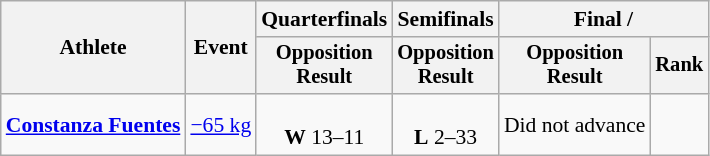<table class="wikitable" style="font-size:90%;">
<tr>
<th rowspan=2>Athlete</th>
<th rowspan=2>Event</th>
<th>Quarterfinals</th>
<th>Semifinals</th>
<th colspan="2">Final / </th>
</tr>
<tr style="font-size:95%">
<th>Opposition<br>Result</th>
<th>Opposition<br>Result</th>
<th>Opposition<br>Result</th>
<th>Rank</th>
</tr>
<tr align=center>
<td align=left><strong><a href='#'>Constanza Fuentes</a></strong></td>
<td align=left><a href='#'>−65 kg</a></td>
<td><br><strong>W</strong> 13–11</td>
<td><br><strong>L</strong> 2–33</td>
<td>Did not advance</td>
<td></td>
</tr>
</table>
